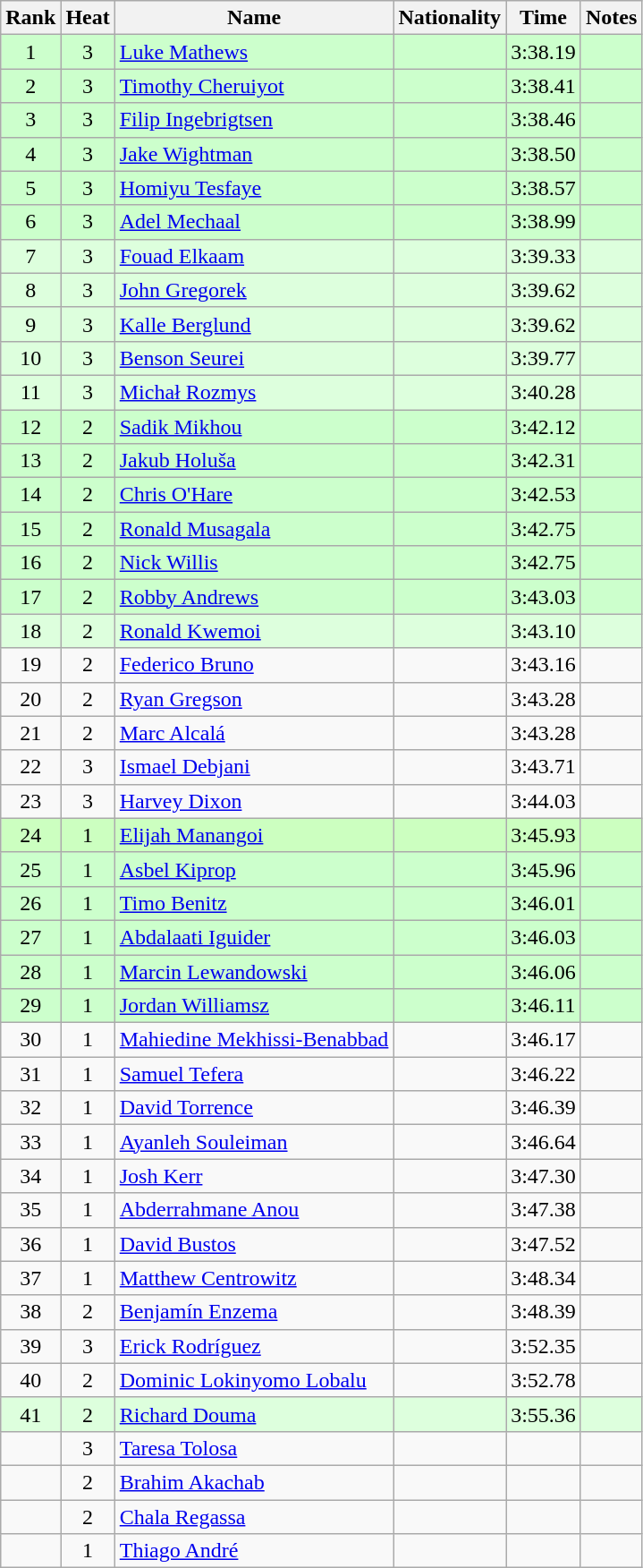<table class="wikitable sortable" style="text-align:center">
<tr>
<th>Rank</th>
<th>Heat</th>
<th>Name</th>
<th>Nationality</th>
<th>Time</th>
<th>Notes</th>
</tr>
<tr bgcolor=ccffcc>
<td>1</td>
<td>3</td>
<td style="text-align:left;"><a href='#'>Luke Mathews</a></td>
<td style="text-align:left;"></td>
<td>3:38.19</td>
<td></td>
</tr>
<tr bgcolor=ccffcc>
<td>2</td>
<td>3</td>
<td style="text-align:left;"><a href='#'>Timothy Cheruiyot</a></td>
<td style="text-align:left;"></td>
<td>3:38.41</td>
<td></td>
</tr>
<tr bgcolor=ccffcc>
<td>3</td>
<td>3</td>
<td style="text-align:left;"><a href='#'>Filip Ingebrigtsen</a></td>
<td style="text-align:left;"></td>
<td>3:38.46</td>
<td></td>
</tr>
<tr bgcolor=ccffcc>
<td>4</td>
<td>3</td>
<td style="text-align:left;"><a href='#'>Jake Wightman</a></td>
<td style="text-align:left;"></td>
<td>3:38.50</td>
<td></td>
</tr>
<tr bgcolor=ccffcc>
<td>5</td>
<td>3</td>
<td style="text-align:left;"><a href='#'>Homiyu Tesfaye</a></td>
<td style="text-align:left;"></td>
<td>3:38.57</td>
<td></td>
</tr>
<tr bgcolor=ccffcc>
<td>6</td>
<td>3</td>
<td style="text-align:left;"><a href='#'>Adel Mechaal</a></td>
<td style="text-align:left;"></td>
<td>3:38.99</td>
<td></td>
</tr>
<tr bgcolor=ddffdd>
<td>7</td>
<td>3</td>
<td style="text-align:left;"><a href='#'>Fouad Elkaam</a></td>
<td style="text-align:left;"></td>
<td>3:39.33</td>
<td></td>
</tr>
<tr bgcolor=ddffdd>
<td>8</td>
<td>3</td>
<td style="text-align:left;"><a href='#'>John Gregorek</a></td>
<td style="text-align:left;"></td>
<td>3:39.62</td>
<td></td>
</tr>
<tr bgcolor=ddffdd>
<td>9</td>
<td>3</td>
<td style="text-align:left;"><a href='#'>Kalle Berglund</a></td>
<td style="text-align:left;"></td>
<td>3:39.62</td>
<td></td>
</tr>
<tr bgcolor=ddffdd>
<td>10</td>
<td>3</td>
<td style="text-align:left;"><a href='#'>Benson Seurei</a></td>
<td style="text-align:left;"></td>
<td>3:39.77</td>
<td></td>
</tr>
<tr bgcolor=ddffdd>
<td>11</td>
<td>3</td>
<td style="text-align:left;"><a href='#'>Michał Rozmys</a></td>
<td style="text-align:left;"></td>
<td>3:40.28</td>
<td></td>
</tr>
<tr bgcolor=ccffcc>
<td>12</td>
<td>2</td>
<td style="text-align:left;"><a href='#'>Sadik Mikhou</a></td>
<td style="text-align:left;"></td>
<td>3:42.12</td>
<td></td>
</tr>
<tr bgcolor=ccffcc>
<td>13</td>
<td>2</td>
<td style="text-align:left;"><a href='#'>Jakub Holuša</a></td>
<td style="text-align:left;"></td>
<td>3:42.31</td>
<td></td>
</tr>
<tr bgcolor=ccffcc>
<td>14</td>
<td>2</td>
<td style="text-align:left;"><a href='#'>Chris O'Hare</a></td>
<td style="text-align:left;"></td>
<td>3:42.53</td>
<td></td>
</tr>
<tr bgcolor=ccffcc>
<td>15</td>
<td>2</td>
<td style="text-align:left;"><a href='#'>Ronald Musagala</a></td>
<td style="text-align:left;"></td>
<td>3:42.75</td>
<td></td>
</tr>
<tr bgcolor=ccffcc>
<td>16</td>
<td>2</td>
<td style="text-align:left;"><a href='#'>Nick Willis</a></td>
<td style="text-align:left;"></td>
<td>3:42.75</td>
<td></td>
</tr>
<tr bgcolor=ccffcc>
<td>17</td>
<td>2</td>
<td style="text-align:left;"><a href='#'>Robby Andrews</a></td>
<td style="text-align:left;"></td>
<td>3:43.03</td>
<td></td>
</tr>
<tr bgcolor=ddffdd>
<td>18</td>
<td>2</td>
<td style="text-align:left;"><a href='#'>Ronald Kwemoi</a></td>
<td style="text-align:left;"></td>
<td>3:43.10</td>
<td></td>
</tr>
<tr>
<td>19</td>
<td>2</td>
<td style="text-align:left;"><a href='#'>Federico Bruno</a></td>
<td style="text-align:left;"></td>
<td>3:43.16</td>
<td></td>
</tr>
<tr>
<td>20</td>
<td>2</td>
<td style="text-align:left;"><a href='#'>Ryan Gregson</a></td>
<td style="text-align:left;"></td>
<td>3:43.28</td>
<td></td>
</tr>
<tr>
<td>21</td>
<td>2</td>
<td style="text-align:left;"><a href='#'>Marc Alcalá</a></td>
<td style="text-align:left;"></td>
<td>3:43.28</td>
<td></td>
</tr>
<tr>
<td>22</td>
<td>3</td>
<td style="text-align:left;"><a href='#'>Ismael Debjani</a></td>
<td style="text-align:left;"></td>
<td>3:43.71</td>
<td></td>
</tr>
<tr>
<td>23</td>
<td>3</td>
<td style="text-align:left;"><a href='#'>Harvey Dixon</a></td>
<td style="text-align:left;"></td>
<td>3:44.03</td>
<td><strong></strong></td>
</tr>
<tr bgcolor=ccffc>
<td>24</td>
<td>1</td>
<td style="text-align:left;"><a href='#'>Elijah Manangoi</a></td>
<td style="text-align:left;"></td>
<td>3:45.93</td>
<td></td>
</tr>
<tr bgcolor=ccffcc>
<td>25</td>
<td>1</td>
<td style="text-align:left;"><a href='#'>Asbel Kiprop</a></td>
<td style="text-align:left;"></td>
<td>3:45.96</td>
<td></td>
</tr>
<tr bgcolor=ccffcc>
<td>26</td>
<td>1</td>
<td style="text-align:left;"><a href='#'>Timo Benitz</a></td>
<td style="text-align:left;"></td>
<td>3:46.01</td>
<td></td>
</tr>
<tr bgcolor=ccffcc>
<td>27</td>
<td>1</td>
<td style="text-align:left;"><a href='#'>Abdalaati Iguider</a></td>
<td style="text-align:left;"></td>
<td>3:46.03</td>
<td></td>
</tr>
<tr bgcolor=ccffcc>
<td>28</td>
<td>1</td>
<td style="text-align:left;"><a href='#'>Marcin Lewandowski</a></td>
<td style="text-align:left;"></td>
<td>3:46.06</td>
<td></td>
</tr>
<tr bgcolor=ccffcc>
<td>29</td>
<td>1</td>
<td style="text-align:left;"><a href='#'>Jordan Williamsz</a></td>
<td style="text-align:left;"></td>
<td>3:46.11</td>
<td></td>
</tr>
<tr>
<td>30</td>
<td>1</td>
<td style="text-align:left;"><a href='#'>Mahiedine Mekhissi-Benabbad</a></td>
<td style="text-align:left;"></td>
<td>3:46.17</td>
<td></td>
</tr>
<tr>
<td>31</td>
<td>1</td>
<td style="text-align:left;"><a href='#'>Samuel Tefera</a></td>
<td style="text-align:left;"></td>
<td>3:46.22</td>
<td></td>
</tr>
<tr>
<td>32</td>
<td>1</td>
<td style="text-align:left;"><a href='#'>David Torrence</a></td>
<td style="text-align:left;"></td>
<td>3:46.39</td>
<td></td>
</tr>
<tr>
<td>33</td>
<td>1</td>
<td style="text-align:left;"><a href='#'>Ayanleh Souleiman</a></td>
<td style="text-align:left;"></td>
<td>3:46.64</td>
<td></td>
</tr>
<tr>
<td>34</td>
<td>1</td>
<td style="text-align:left;"><a href='#'>Josh Kerr</a></td>
<td style="text-align:left;"></td>
<td>3:47.30</td>
<td></td>
</tr>
<tr>
<td>35</td>
<td>1</td>
<td style="text-align:left;"><a href='#'>Abderrahmane Anou</a></td>
<td style="text-align:left;"></td>
<td>3:47.38</td>
<td></td>
</tr>
<tr>
<td>36</td>
<td>1</td>
<td style="text-align:left;"><a href='#'>David Bustos</a></td>
<td style="text-align:left;"></td>
<td>3:47.52</td>
<td></td>
</tr>
<tr>
<td>37</td>
<td>1</td>
<td style="text-align:left;"><a href='#'>Matthew Centrowitz</a></td>
<td style="text-align:left;"></td>
<td>3:48.34</td>
<td></td>
</tr>
<tr>
<td>38</td>
<td>2</td>
<td style="text-align:left;"><a href='#'>Benjamín Enzema</a></td>
<td style="text-align:left;"></td>
<td>3:48.39</td>
<td></td>
</tr>
<tr>
<td>39</td>
<td>3</td>
<td style="text-align:left;"><a href='#'>Erick Rodríguez</a></td>
<td style="text-align:left;"></td>
<td>3:52.35</td>
<td></td>
</tr>
<tr>
<td>40</td>
<td>2</td>
<td style="text-align:left;"><a href='#'>Dominic Lokinyomo Lobalu</a></td>
<td style="text-align:left;"></td>
<td>3:52.78</td>
<td></td>
</tr>
<tr bgcolor=ddffdd>
<td>41</td>
<td>2</td>
<td style="text-align:left;"><a href='#'>Richard Douma</a></td>
<td style="text-align:left;"></td>
<td>3:55.36</td>
<td></td>
</tr>
<tr>
<td></td>
<td>3</td>
<td style="text-align:left;"><a href='#'>Taresa Tolosa</a></td>
<td style="text-align:left;"></td>
<td></td>
<td></td>
</tr>
<tr>
<td></td>
<td>2</td>
<td style="text-align:left;"><a href='#'>Brahim Akachab</a></td>
<td style="text-align:left;"></td>
<td></td>
<td></td>
</tr>
<tr>
<td></td>
<td>2</td>
<td style="text-align:left;"><a href='#'>Chala Regassa</a></td>
<td style="text-align:left;"></td>
<td></td>
<td></td>
</tr>
<tr>
<td></td>
<td>1</td>
<td style="text-align:left;"><a href='#'>Thiago André</a></td>
<td style="text-align:left;"></td>
<td></td>
<td></td>
</tr>
</table>
